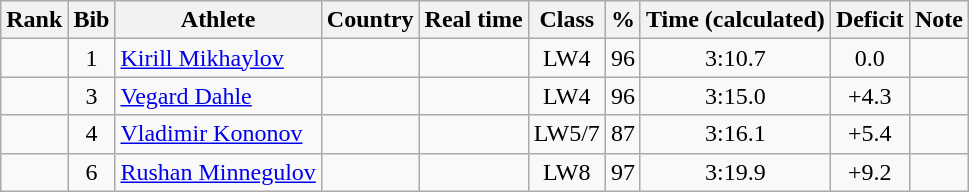<table class="wikitable sortable" style="text-align:center">
<tr>
<th>Rank</th>
<th>Bib</th>
<th>Athlete</th>
<th>Country</th>
<th>Real time</th>
<th>Class</th>
<th>%</th>
<th>Time (calculated)</th>
<th>Deficit</th>
<th>Note</th>
</tr>
<tr>
<td></td>
<td>1</td>
<td align=left><a href='#'>Kirill Mikhaylov</a></td>
<td align=left></td>
<td></td>
<td>LW4</td>
<td>96</td>
<td>3:10.7</td>
<td>0.0</td>
<td></td>
</tr>
<tr>
<td></td>
<td>3</td>
<td align=left><a href='#'>Vegard Dahle</a></td>
<td align=left></td>
<td></td>
<td>LW4</td>
<td>96</td>
<td>3:15.0</td>
<td>+4.3</td>
<td></td>
</tr>
<tr>
<td></td>
<td>4</td>
<td align=left><a href='#'>Vladimir Kononov</a></td>
<td align=left></td>
<td></td>
<td>LW5/7</td>
<td>87</td>
<td>3:16.1</td>
<td>+5.4</td>
<td></td>
</tr>
<tr>
<td></td>
<td>6</td>
<td align=left><a href='#'>Rushan Minnegulov</a></td>
<td align=left></td>
<td></td>
<td>LW8</td>
<td>97</td>
<td>3:19.9</td>
<td>+9.2</td>
<td></td>
</tr>
</table>
